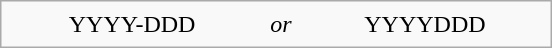<table class="infobox" style="text-align:center; width:23em">
<tr>
<td>YYYY-DDD</td>
<td><em>or</em></td>
<td>YYYYDDD</td>
</tr>
</table>
